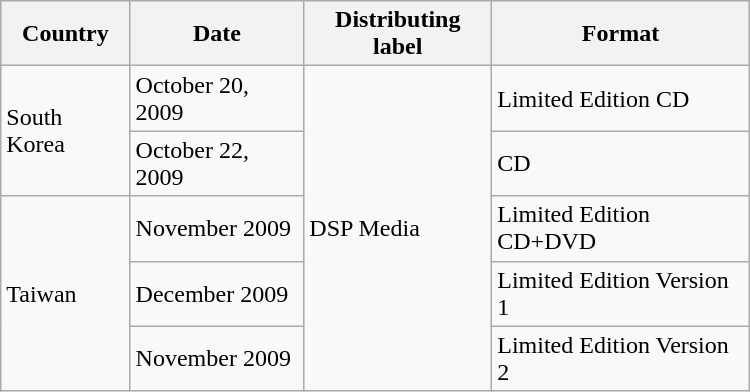<table class="wikitable" style="width:500px">
<tr>
<th>Country</th>
<th>Date</th>
<th>Distributing label</th>
<th>Format</th>
</tr>
<tr>
<td rowspan=2>South Korea</td>
<td>October 20, 2009</td>
<td rowspan=5>DSP Media</td>
<td>Limited Edition CD</td>
</tr>
<tr>
<td>October 22, 2009</td>
<td>CD</td>
</tr>
<tr>
<td rowspan=3>Taiwan</td>
<td>November 2009</td>
<td>Limited Edition CD+DVD</td>
</tr>
<tr>
<td>December 2009</td>
<td>Limited Edition Version 1</td>
</tr>
<tr>
<td>November 2009</td>
<td>Limited Edition Version 2</td>
</tr>
</table>
